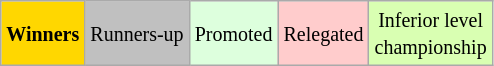<table class="wikitable" style="text-align: center">
<tr>
<td bgcolor=gold><small><strong>Winners</strong></small></td>
<td bgcolor=silver><small>Runners-up</small></td>
<td bgcolor="#DDFFDD"><small>Promoted</small></td>
<td bgcolor="#FFCCCC"><small>Relegated</small></td>
<td bgcolor="#D9FFB2"><small>Inferior level<br>championship</small></td>
</tr>
</table>
